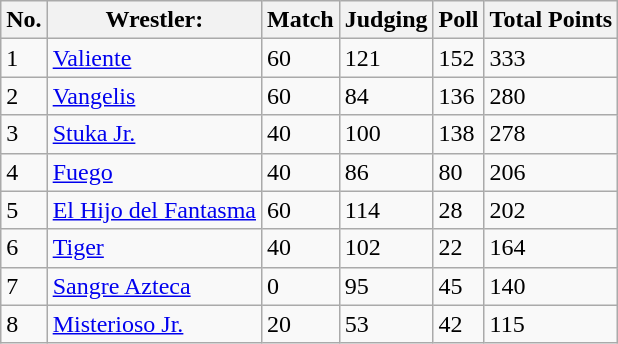<table class="wikitable">
<tr>
<th><strong>No.</strong></th>
<th><strong>Wrestler:</strong></th>
<th><strong>Match</strong></th>
<th><strong>Judging</strong></th>
<th><strong>Poll</strong></th>
<th><strong>Total Points</strong></th>
</tr>
<tr>
<td>1</td>
<td><a href='#'>Valiente</a></td>
<td>60</td>
<td>121</td>
<td>152</td>
<td>333</td>
</tr>
<tr>
<td>2</td>
<td><a href='#'>Vangelis</a></td>
<td>60</td>
<td>84</td>
<td>136</td>
<td>280</td>
</tr>
<tr>
<td>3</td>
<td><a href='#'>Stuka Jr.</a></td>
<td>40</td>
<td>100</td>
<td>138</td>
<td>278</td>
</tr>
<tr>
<td>4</td>
<td><a href='#'>Fuego</a></td>
<td>40</td>
<td>86</td>
<td>80</td>
<td>206</td>
</tr>
<tr>
<td>5</td>
<td><a href='#'>El Hijo del Fantasma</a></td>
<td>60</td>
<td>114</td>
<td>28</td>
<td>202</td>
</tr>
<tr>
<td>6</td>
<td><a href='#'>Tiger</a></td>
<td>40</td>
<td>102</td>
<td>22</td>
<td>164</td>
</tr>
<tr>
<td>7</td>
<td><a href='#'>Sangre Azteca</a></td>
<td>0</td>
<td>95</td>
<td>45</td>
<td>140</td>
</tr>
<tr>
<td>8</td>
<td><a href='#'>Misterioso Jr.</a></td>
<td>20</td>
<td>53</td>
<td>42</td>
<td>115</td>
</tr>
</table>
